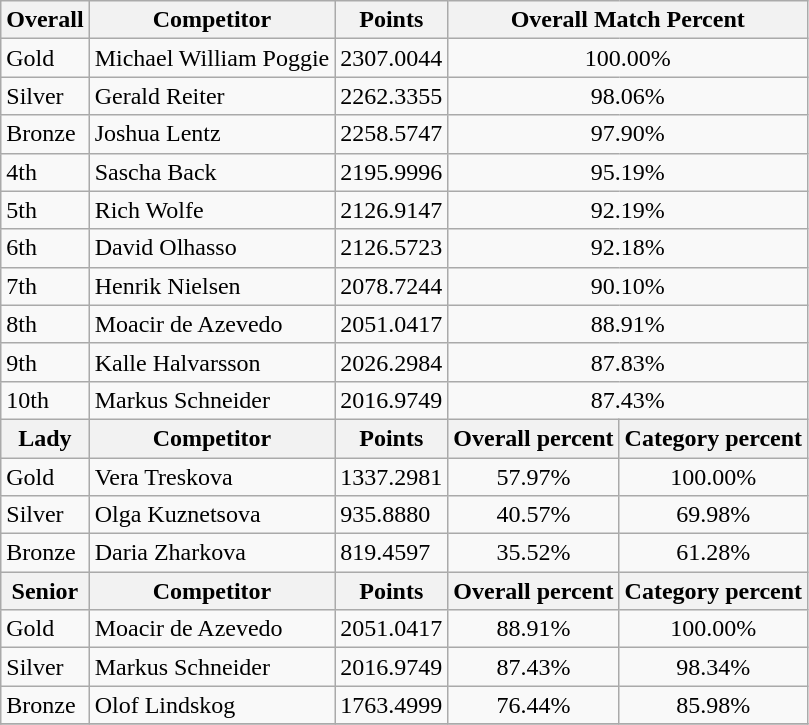<table class="wikitable sortable" style="text-align: left;">
<tr>
<th>Overall</th>
<th>Competitor</th>
<th>Points</th>
<th colspan="2">Overall Match Percent</th>
</tr>
<tr>
<td> Gold</td>
<td> Michael William Poggie</td>
<td>2307.0044</td>
<td colspan="2" style="text-align: center;">100.00%</td>
</tr>
<tr>
<td> Silver</td>
<td> Gerald Reiter</td>
<td>2262.3355</td>
<td colspan="2" style="text-align: center;">98.06%</td>
</tr>
<tr>
<td> Bronze</td>
<td> Joshua Lentz</td>
<td>2258.5747</td>
<td colspan="2" style="text-align: center;">97.90%</td>
</tr>
<tr>
<td>4th</td>
<td> Sascha Back</td>
<td>2195.9996</td>
<td colspan="2" style="text-align: center;">95.19%</td>
</tr>
<tr>
<td>5th</td>
<td> Rich Wolfe</td>
<td>2126.9147</td>
<td colspan="2" style="text-align: center;">92.19%</td>
</tr>
<tr>
<td>6th</td>
<td> David Olhasso</td>
<td>2126.5723</td>
<td colspan="2" style="text-align: center;">92.18%</td>
</tr>
<tr>
<td>7th</td>
<td> Henrik Nielsen</td>
<td>2078.7244</td>
<td colspan="2" style="text-align: center;">90.10%</td>
</tr>
<tr>
<td>8th</td>
<td> Moacir de Azevedo</td>
<td>2051.0417</td>
<td colspan="2" style="text-align: center;">88.91%</td>
</tr>
<tr>
<td>9th</td>
<td> Kalle Halvarsson</td>
<td>2026.2984</td>
<td colspan="2" style="text-align: center;">87.83%</td>
</tr>
<tr>
<td>10th</td>
<td> Markus Schneider</td>
<td>2016.9749</td>
<td colspan="2" style="text-align: center;">87.43%</td>
</tr>
<tr>
<th>Lady</th>
<th>Competitor</th>
<th>Points</th>
<th>Overall percent</th>
<th>Category percent</th>
</tr>
<tr>
<td> Gold</td>
<td> Vera Treskova</td>
<td>1337.2981</td>
<td style="text-align: center;">57.97%</td>
<td style="text-align: center;">100.00%</td>
</tr>
<tr>
<td> Silver</td>
<td> Olga Kuznetsova</td>
<td>935.8880</td>
<td style="text-align: center;">40.57%</td>
<td style="text-align: center;">69.98%</td>
</tr>
<tr>
<td> Bronze</td>
<td> Daria Zharkova</td>
<td>819.4597</td>
<td style="text-align: center;">35.52%</td>
<td style="text-align: center;">61.28%</td>
</tr>
<tr>
<th>Senior</th>
<th>Competitor</th>
<th>Points</th>
<th>Overall percent</th>
<th>Category percent</th>
</tr>
<tr>
<td> Gold</td>
<td> Moacir de Azevedo</td>
<td>2051.0417</td>
<td style="text-align: center;">88.91%</td>
<td style="text-align: center;">100.00%</td>
</tr>
<tr>
<td> Silver</td>
<td> Markus Schneider</td>
<td>2016.9749</td>
<td style="text-align: center;">87.43%</td>
<td style="text-align: center;">98.34%</td>
</tr>
<tr>
<td> Bronze</td>
<td> Olof Lindskog</td>
<td>1763.4999</td>
<td style="text-align: center;">76.44%</td>
<td style="text-align: center;">85.98%</td>
</tr>
<tr>
</tr>
</table>
